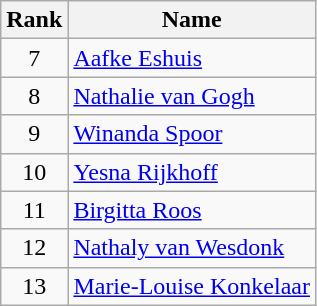<table class="wikitable sortable" style="text-align:center">
<tr>
<th>Rank</th>
<th>Name</th>
</tr>
<tr>
<td>7</td>
<td align=left><a href='#'>Aafke Eshuis</a></td>
</tr>
<tr>
<td>8</td>
<td align=left><a href='#'>Nathalie van Gogh</a></td>
</tr>
<tr>
<td>9</td>
<td align=left><a href='#'>Winanda Spoor</a></td>
</tr>
<tr>
<td>10</td>
<td align=left><a href='#'>Yesna Rijkhoff</a></td>
</tr>
<tr>
<td>11</td>
<td align=left><a href='#'>Birgitta Roos</a></td>
</tr>
<tr>
<td>12</td>
<td align=left><a href='#'>Nathaly van Wesdonk</a></td>
</tr>
<tr>
<td>13</td>
<td align=left><a href='#'>Marie-Louise Konkelaar</a></td>
</tr>
</table>
